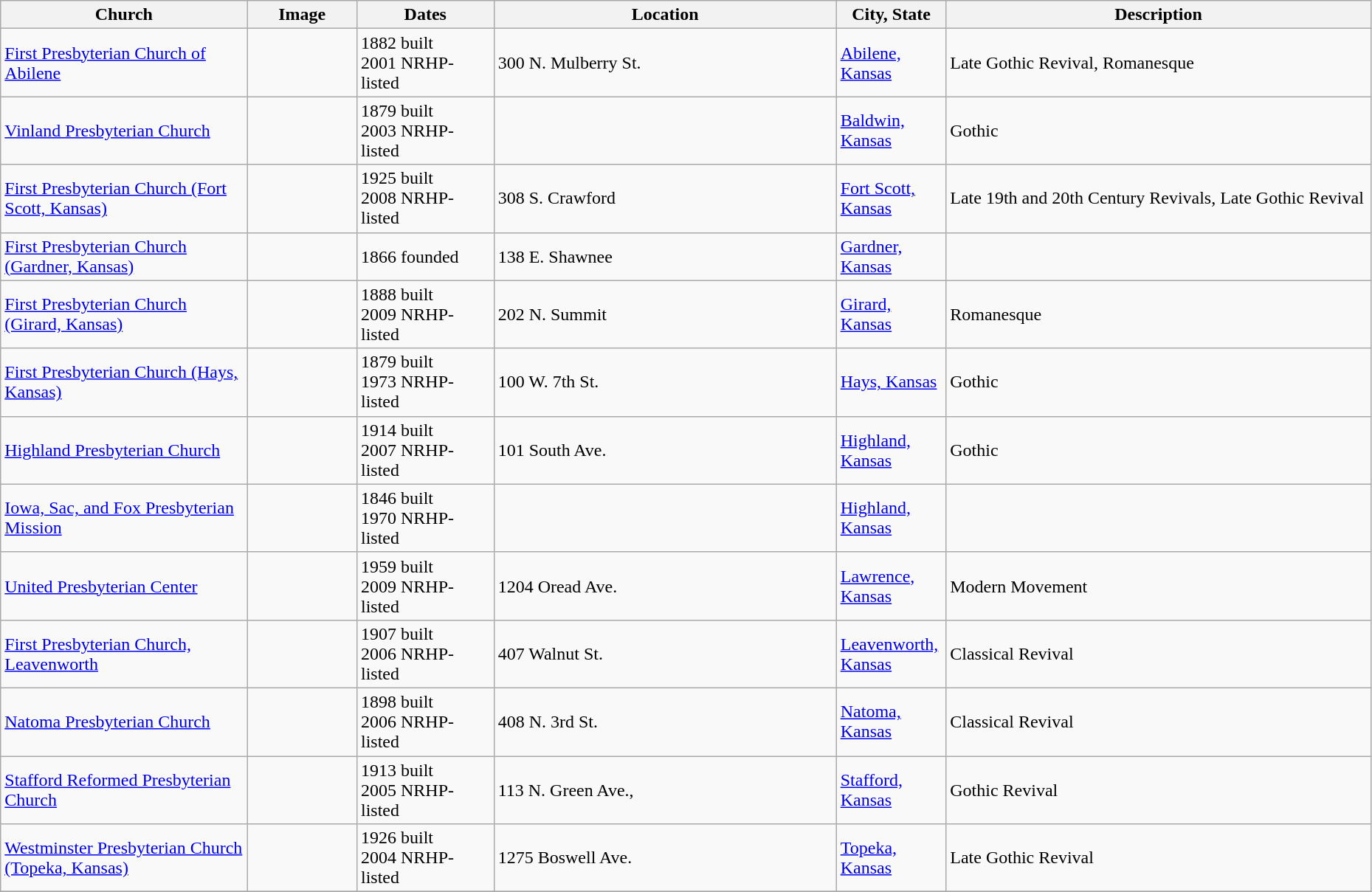<table class="wikitable sortable" style="width:98%">
<tr>
<th width = 18%><strong>Church</strong></th>
<th width = 8% class="unsortable"><strong>Image</strong></th>
<th width = 10%><strong>Dates</strong></th>
<th width = 25%><strong>Location</strong></th>
<th width = 8%><strong>City, State</strong></th>
<th class="unsortable"><strong>Description</strong></th>
</tr>
<tr>
<td><a href='#'>First Presbyterian Church of Abilene</a></td>
<td></td>
<td>1882 built<br>2001 NRHP-listed</td>
<td>300 N. Mulberry St.<br><small></small></td>
<td><a href='#'>Abilene, Kansas</a></td>
<td>Late Gothic Revival, Romanesque</td>
</tr>
<tr>
<td><a href='#'>Vinland Presbyterian Church</a></td>
<td></td>
<td>1879 built<br>2003 NRHP-listed</td>
<td><small></small></td>
<td><a href='#'>Baldwin, Kansas</a></td>
<td>Gothic</td>
</tr>
<tr>
<td><a href='#'>First Presbyterian Church (Fort Scott, Kansas)</a></td>
<td></td>
<td>1925 built<br>2008 NRHP-listed</td>
<td>308 S. Crawford<br><small></small></td>
<td><a href='#'>Fort Scott, Kansas</a></td>
<td>Late 19th and 20th Century Revivals, Late Gothic Revival</td>
</tr>
<tr>
<td><a href='#'>First Presbyterian Church (Gardner, Kansas)</a></td>
<td></td>
<td>1866 founded</td>
<td>138 E. Shawnee</td>
<td><a href='#'>Gardner, Kansas</a></td>
<td></td>
</tr>
<tr>
<td><a href='#'>First Presbyterian Church (Girard, Kansas)</a></td>
<td></td>
<td>1888 built<br>2009 NRHP-listed</td>
<td>202 N. Summit<br><small></small></td>
<td><a href='#'>Girard, Kansas</a></td>
<td>Romanesque</td>
</tr>
<tr>
<td><a href='#'>First Presbyterian Church (Hays, Kansas)</a></td>
<td></td>
<td>1879 built<br>1973 NRHP-listed</td>
<td>100 W. 7th St.<br><small></small></td>
<td><a href='#'>Hays, Kansas</a></td>
<td>Gothic</td>
</tr>
<tr>
<td><a href='#'>Highland Presbyterian Church</a></td>
<td></td>
<td>1914 built<br>2007 NRHP-listed</td>
<td>101 South Ave.<br><small></small></td>
<td><a href='#'>Highland, Kansas</a></td>
<td>Gothic</td>
</tr>
<tr>
<td><a href='#'>Iowa, Sac, and Fox Presbyterian Mission</a></td>
<td></td>
<td>1846 built<br>1970 NRHP-listed</td>
<td><small></small></td>
<td><a href='#'>Highland, Kansas</a></td>
<td></td>
</tr>
<tr>
<td><a href='#'>United Presbyterian Center</a></td>
<td></td>
<td>1959 built<br>2009 NRHP-listed</td>
<td>1204 Oread Ave.<br><small></small></td>
<td><a href='#'>Lawrence, Kansas</a></td>
<td>Modern Movement</td>
</tr>
<tr>
<td><a href='#'>First Presbyterian Church, Leavenworth</a></td>
<td></td>
<td>1907 built<br>2006 NRHP-listed</td>
<td>407 Walnut St.<br><small></small></td>
<td><a href='#'>Leavenworth, Kansas</a></td>
<td>Classical Revival</td>
</tr>
<tr>
<td><a href='#'>Natoma Presbyterian Church</a></td>
<td></td>
<td>1898 built<br>2006 NRHP-listed</td>
<td>408 N. 3rd St.<br><small></small></td>
<td><a href='#'>Natoma, Kansas</a></td>
<td>Classical Revival</td>
</tr>
<tr>
<td><a href='#'>Stafford Reformed Presbyterian Church</a></td>
<td></td>
<td>1913 built<br>2005 NRHP-listed</td>
<td>113 N. Green Ave.,<br><small></small></td>
<td><a href='#'>Stafford, Kansas</a></td>
<td>Gothic Revival</td>
</tr>
<tr>
<td><a href='#'>Westminster Presbyterian Church (Topeka, Kansas)</a></td>
<td></td>
<td>1926 built<br>2004 NRHP-listed</td>
<td>1275 Boswell Ave.<br><small></small></td>
<td><a href='#'>Topeka, Kansas</a></td>
<td>Late Gothic Revival</td>
</tr>
<tr>
</tr>
</table>
